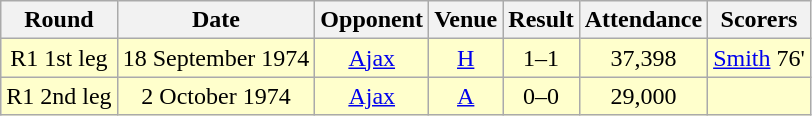<table class="wikitable" style="font-size:100%; text-align:center">
<tr>
<th>Round</th>
<th>Date</th>
<th>Opponent</th>
<th>Venue</th>
<th>Result</th>
<th>Attendance</th>
<th>Scorers</th>
</tr>
<tr style="background-color: #FFFFCC;">
<td>R1 1st leg</td>
<td>18 September 1974</td>
<td><a href='#'>Ajax</a></td>
<td><a href='#'>H</a></td>
<td>1–1</td>
<td>37,398</td>
<td><a href='#'>Smith</a> 76'</td>
</tr>
<tr style="background-color: #FFFFCC;">
<td>R1 2nd leg</td>
<td>2 October 1974</td>
<td><a href='#'>Ajax</a></td>
<td><a href='#'>A</a></td>
<td>0–0</td>
<td>29,000</td>
<td></td>
</tr>
</table>
